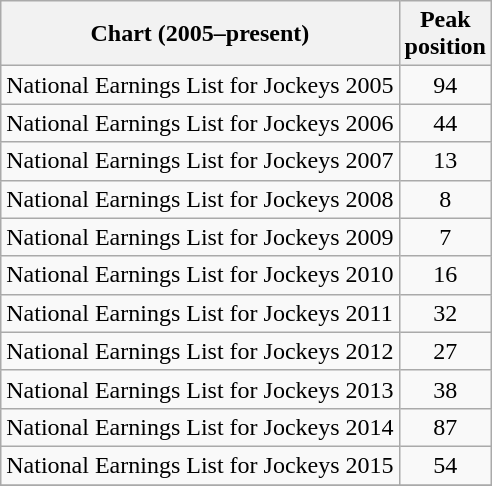<table class="wikitable sortable">
<tr>
<th>Chart (2005–present)</th>
<th>Peak<br>position</th>
</tr>
<tr>
<td>National Earnings List for Jockeys 2005</td>
<td style="text-align:center;">94</td>
</tr>
<tr>
<td>National Earnings List for Jockeys 2006</td>
<td style="text-align:center;">44</td>
</tr>
<tr>
<td>National Earnings List for Jockeys 2007</td>
<td style="text-align:center;">13</td>
</tr>
<tr>
<td>National Earnings List for Jockeys 2008</td>
<td style="text-align:center;">8</td>
</tr>
<tr>
<td>National Earnings List for Jockeys 2009</td>
<td style="text-align:center;">7</td>
</tr>
<tr>
<td>National Earnings List for Jockeys 2010</td>
<td style="text-align:center;">16</td>
</tr>
<tr>
<td>National Earnings List for Jockeys 2011</td>
<td style="text-align:center;">32</td>
</tr>
<tr>
<td>National Earnings List for Jockeys 2012</td>
<td style="text-align:center;">27</td>
</tr>
<tr>
<td>National Earnings List for Jockeys 2013</td>
<td style="text-align:center;">38</td>
</tr>
<tr>
<td>National Earnings List for Jockeys 2014</td>
<td style="text-align:center;">87</td>
</tr>
<tr>
<td>National Earnings List for Jockeys 2015</td>
<td style="text-align:center;">54</td>
</tr>
<tr>
</tr>
</table>
